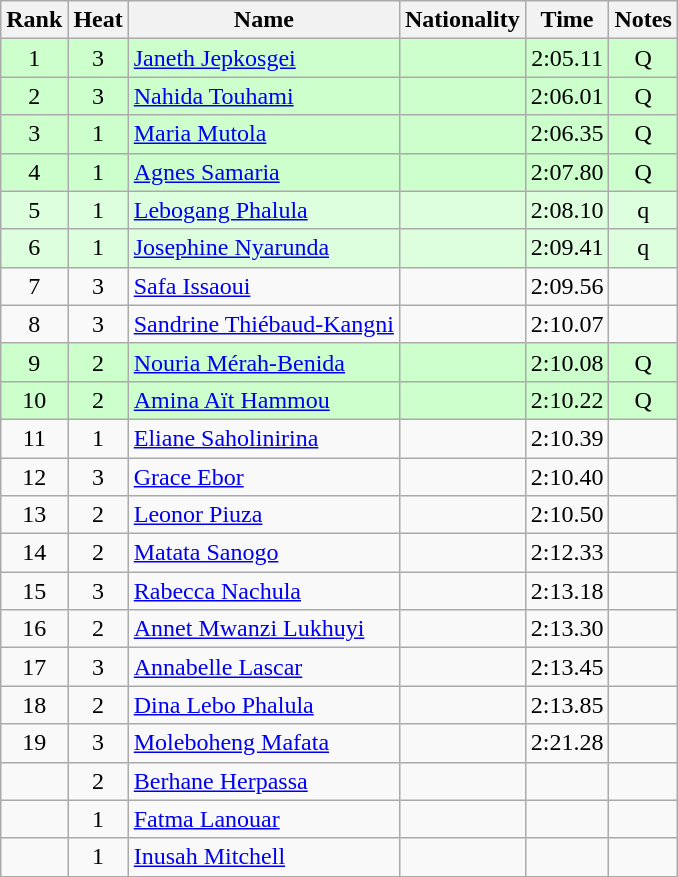<table class="wikitable sortable" style="text-align:center">
<tr>
<th>Rank</th>
<th>Heat</th>
<th>Name</th>
<th>Nationality</th>
<th>Time</th>
<th>Notes</th>
</tr>
<tr bgcolor=ccffcc>
<td>1</td>
<td>3</td>
<td align=left><a href='#'>Janeth Jepkosgei</a></td>
<td align=left></td>
<td>2:05.11</td>
<td>Q</td>
</tr>
<tr bgcolor=ccffcc>
<td>2</td>
<td>3</td>
<td align=left><a href='#'>Nahida Touhami</a></td>
<td align=left></td>
<td>2:06.01</td>
<td>Q</td>
</tr>
<tr bgcolor=ccffcc>
<td>3</td>
<td>1</td>
<td align=left><a href='#'>Maria Mutola</a></td>
<td align=left></td>
<td>2:06.35</td>
<td>Q</td>
</tr>
<tr bgcolor=ccffcc>
<td>4</td>
<td>1</td>
<td align=left><a href='#'>Agnes Samaria</a></td>
<td align=left></td>
<td>2:07.80</td>
<td>Q</td>
</tr>
<tr bgcolor=ddffdd>
<td>5</td>
<td>1</td>
<td align=left><a href='#'>Lebogang Phalula</a></td>
<td align=left></td>
<td>2:08.10</td>
<td>q</td>
</tr>
<tr bgcolor=ddffdd>
<td>6</td>
<td>1</td>
<td align=left><a href='#'>Josephine Nyarunda</a></td>
<td align=left></td>
<td>2:09.41</td>
<td>q</td>
</tr>
<tr>
<td>7</td>
<td>3</td>
<td align=left><a href='#'>Safa Issaoui</a></td>
<td align=left></td>
<td>2:09.56</td>
<td></td>
</tr>
<tr>
<td>8</td>
<td>3</td>
<td align=left><a href='#'>Sandrine Thiébaud-Kangni</a></td>
<td align=left></td>
<td>2:10.07</td>
<td></td>
</tr>
<tr bgcolor=ccffcc>
<td>9</td>
<td>2</td>
<td align=left><a href='#'>Nouria Mérah-Benida</a></td>
<td align=left></td>
<td>2:10.08</td>
<td>Q</td>
</tr>
<tr bgcolor=ccffcc>
<td>10</td>
<td>2</td>
<td align=left><a href='#'>Amina Aït Hammou</a></td>
<td align=left></td>
<td>2:10.22</td>
<td>Q</td>
</tr>
<tr>
<td>11</td>
<td>1</td>
<td align=left><a href='#'>Eliane Saholinirina</a></td>
<td align=left></td>
<td>2:10.39</td>
<td></td>
</tr>
<tr>
<td>12</td>
<td>3</td>
<td align=left><a href='#'>Grace Ebor</a></td>
<td align=left></td>
<td>2:10.40</td>
<td></td>
</tr>
<tr>
<td>13</td>
<td>2</td>
<td align=left><a href='#'>Leonor Piuza</a></td>
<td align=left></td>
<td>2:10.50</td>
<td></td>
</tr>
<tr>
<td>14</td>
<td>2</td>
<td align=left><a href='#'>Matata Sanogo</a></td>
<td align=left></td>
<td>2:12.33</td>
<td></td>
</tr>
<tr>
<td>15</td>
<td>3</td>
<td align=left><a href='#'>Rabecca Nachula</a></td>
<td align=left></td>
<td>2:13.18</td>
<td></td>
</tr>
<tr>
<td>16</td>
<td>2</td>
<td align=left><a href='#'>Annet Mwanzi Lukhuyi</a></td>
<td align=left></td>
<td>2:13.30</td>
<td></td>
</tr>
<tr>
<td>17</td>
<td>3</td>
<td align=left><a href='#'>Annabelle Lascar</a></td>
<td align=left></td>
<td>2:13.45</td>
<td></td>
</tr>
<tr>
<td>18</td>
<td>2</td>
<td align=left><a href='#'>Dina Lebo Phalula</a></td>
<td align=left></td>
<td>2:13.85</td>
<td></td>
</tr>
<tr>
<td>19</td>
<td>3</td>
<td align=left><a href='#'>Moleboheng Mafata</a></td>
<td align=left></td>
<td>2:21.28</td>
<td></td>
</tr>
<tr>
<td></td>
<td>2</td>
<td align=left><a href='#'>Berhane Herpassa</a></td>
<td align=left></td>
<td></td>
<td></td>
</tr>
<tr>
<td></td>
<td>1</td>
<td align=left><a href='#'>Fatma Lanouar</a></td>
<td align=left></td>
<td></td>
<td></td>
</tr>
<tr>
<td></td>
<td>1</td>
<td align=left><a href='#'>Inusah Mitchell</a></td>
<td align=left></td>
<td></td>
<td></td>
</tr>
</table>
